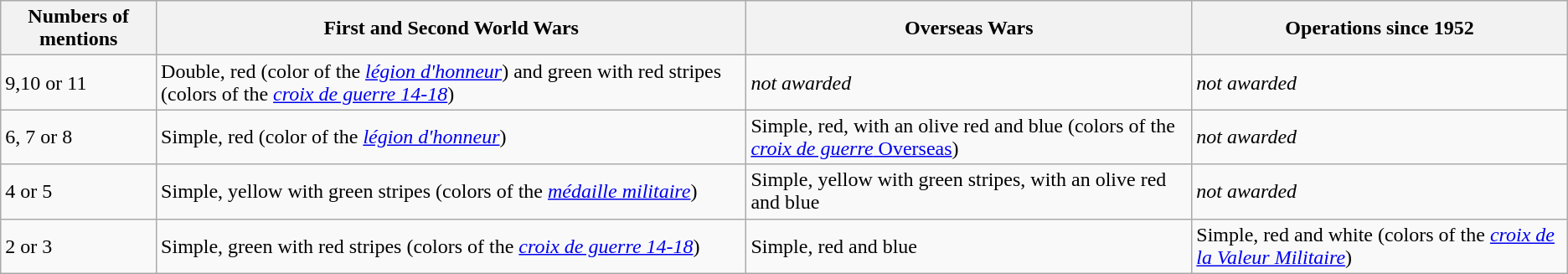<table class=wikitable>
<tr>
<th>Numbers of mentions</th>
<th>First and Second World Wars</th>
<th>Overseas Wars</th>
<th>Operations since 1952</th>
</tr>
<tr>
<td>9,10 or 11</td>
<td>Double, red (color of the <em><a href='#'>légion d'honneur</a></em>) and green with red stripes (colors of the <em><a href='#'>croix de guerre 14-18</a></em>)</td>
<td><em>not awarded</em></td>
<td><em>not awarded</em></td>
</tr>
<tr>
<td>6, 7 or 8</td>
<td>Simple, red (color of the <em><a href='#'>légion d'honneur</a></em>)</td>
<td>Simple, red, with an olive red and blue (colors of the <a href='#'><em>croix de guerre</em> Overseas</a>)</td>
<td><em>not awarded</em></td>
</tr>
<tr>
<td>4 or 5</td>
<td>Simple, yellow with green stripes (colors of the <em><a href='#'>médaille militaire</a></em>)</td>
<td>Simple, yellow with green stripes, with an olive red and blue</td>
<td><em>not awarded</em></td>
</tr>
<tr>
<td>2 or 3</td>
<td>Simple, green with red stripes (colors of the <em><a href='#'>croix de guerre 14-18</a></em>)</td>
<td>Simple, red and blue</td>
<td>Simple, red and white (colors of the <em><a href='#'>croix de la Valeur Militaire</a></em>)</td>
</tr>
</table>
